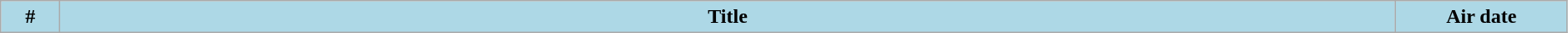<table class="wikitable plainrowheaders" style="width:99%; background:#fff;">
<tr>
<th style="background:#add8e6; width:40px;">#</th>
<th style="background: #add8e6;">Title</th>
<th style="background:#add8e6; width:130px;">Air date<br>





</th>
</tr>
</table>
